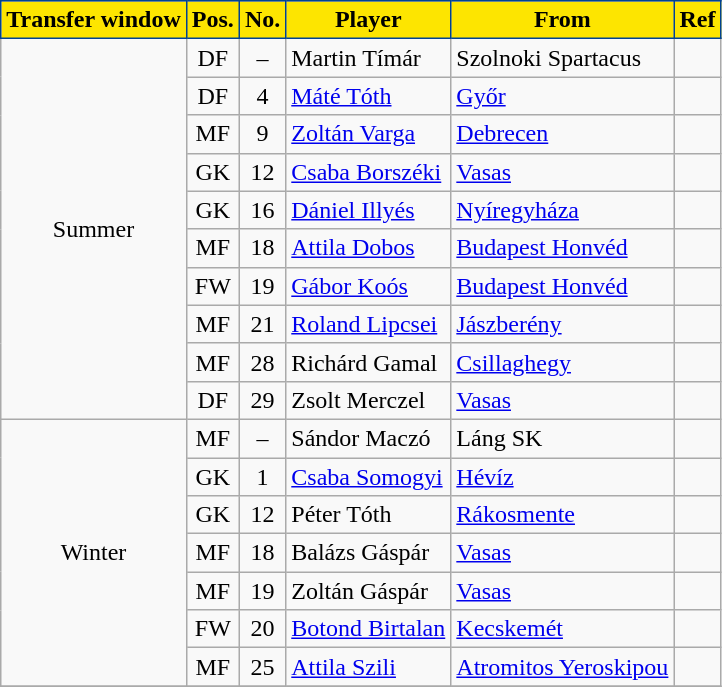<table class="wikitable plainrowheaders sortable">
<tr>
</tr>
<tr>
<th style="background-color:#FDE500;color:black;border:1px solid #004292">Transfer window</th>
<th style="background-color:#FDE500;color:black;border:1px solid #004292">Pos.</th>
<th style="background-color:#FDE500;color:black;border:1px solid #004292">No.</th>
<th style="background-color:#FDE500;color:black;border:1px solid #004292">Player</th>
<th style="background-color:#FDE500;color:black;border:1px solid #004292">From</th>
<th style="background-color:#FDE500;color:black;border:1px solid #004292">Ref</th>
</tr>
<tr>
<td rowspan="10" style="text-align:center;">Summer</td>
<td style="text-align:center;">DF</td>
<td style="text-align:center;">–</td>
<td style="text-align:left;"> Martin Tímár</td>
<td style="text-align:left;">Szolnoki Spartacus</td>
<td></td>
</tr>
<tr>
<td style="text-align:center;">DF</td>
<td style="text-align:center;">4</td>
<td style="text-align:left;"> <a href='#'>Máté Tóth</a></td>
<td style="text-align:left;"><a href='#'>Győr</a></td>
<td></td>
</tr>
<tr>
<td style="text-align:center;">MF</td>
<td style="text-align:center;">9</td>
<td style="text-align:left;"> <a href='#'>Zoltán Varga</a></td>
<td style="text-align:left;"><a href='#'>Debrecen</a></td>
<td></td>
</tr>
<tr>
<td style="text-align:center;">GK</td>
<td style="text-align:center;">12</td>
<td style="text-align:left;"> <a href='#'>Csaba Borszéki</a></td>
<td style="text-align:left;"><a href='#'>Vasas</a></td>
<td></td>
</tr>
<tr>
<td style="text-align:center;">GK</td>
<td style="text-align:center;">16</td>
<td style="text-align:left;"> <a href='#'>Dániel Illyés</a></td>
<td style="text-align:left;"><a href='#'>Nyíregyháza</a></td>
<td></td>
</tr>
<tr>
<td style="text-align:center;">MF</td>
<td style="text-align:center;">18</td>
<td style="text-align:left;"> <a href='#'>Attila Dobos</a></td>
<td style="text-align:left;"><a href='#'>Budapest Honvéd</a></td>
<td></td>
</tr>
<tr>
<td style="text-align:center;">FW</td>
<td style="text-align:center;">19</td>
<td style="text-align:left;"> <a href='#'>Gábor Koós</a></td>
<td style="text-align:left;"><a href='#'>Budapest Honvéd</a></td>
<td></td>
</tr>
<tr>
<td style="text-align:center;">MF</td>
<td style="text-align:center;">21</td>
<td style="text-align:left;"> <a href='#'>Roland Lipcsei</a></td>
<td style="text-align:left;"><a href='#'>Jászberény</a></td>
<td></td>
</tr>
<tr>
<td style="text-align:center;">MF</td>
<td style="text-align:center;">28</td>
<td style="text-align:left;"> Richárd Gamal</td>
<td style="text-align:left;"><a href='#'>Csillaghegy</a></td>
<td></td>
</tr>
<tr>
<td style="text-align:center;">DF</td>
<td style="text-align:center;">29</td>
<td style="text-align:left;"> Zsolt Merczel</td>
<td style="text-align:left;"><a href='#'>Vasas</a></td>
<td></td>
</tr>
<tr>
<td rowspan="7" style="text-align:center;">Winter</td>
<td style="text-align:center;">MF</td>
<td style="text-align:center;">–</td>
<td style="text-align:left;"> Sándor Maczó</td>
<td style="text-align:left;">Láng SK</td>
<td></td>
</tr>
<tr>
<td style="text-align:center;">GK</td>
<td style="text-align:center;">1</td>
<td style="text-align:left;"> <a href='#'>Csaba Somogyi</a></td>
<td style="text-align:left;"><a href='#'>Hévíz</a></td>
<td></td>
</tr>
<tr>
<td style="text-align:center;">GK</td>
<td style="text-align:center;">12</td>
<td style="text-align:left;"> Péter Tóth</td>
<td style="text-align:left;"><a href='#'>Rákosmente</a></td>
<td></td>
</tr>
<tr>
<td style="text-align:center;">MF</td>
<td style="text-align:center;">18</td>
<td style="text-align:left;"> Balázs Gáspár</td>
<td style="text-align:left;"><a href='#'>Vasas</a></td>
<td></td>
</tr>
<tr>
<td style="text-align:center;">MF</td>
<td style="text-align:center;">19</td>
<td style="text-align:left;"> Zoltán Gáspár</td>
<td style="text-align:left;"><a href='#'>Vasas</a></td>
<td></td>
</tr>
<tr>
<td style="text-align:center;">FW</td>
<td style="text-align:center;">20</td>
<td style="text-align:left;"> <a href='#'>Botond Birtalan</a></td>
<td style="text-align:left;"><a href='#'>Kecskemét</a></td>
<td></td>
</tr>
<tr>
<td style="text-align:center;">MF</td>
<td style="text-align:center;">25</td>
<td style="text-align:left;"> <a href='#'>Attila Szili</a></td>
<td style="text-align:left;"> <a href='#'>Atromitos Yeroskipou</a></td>
<td></td>
</tr>
<tr>
</tr>
</table>
